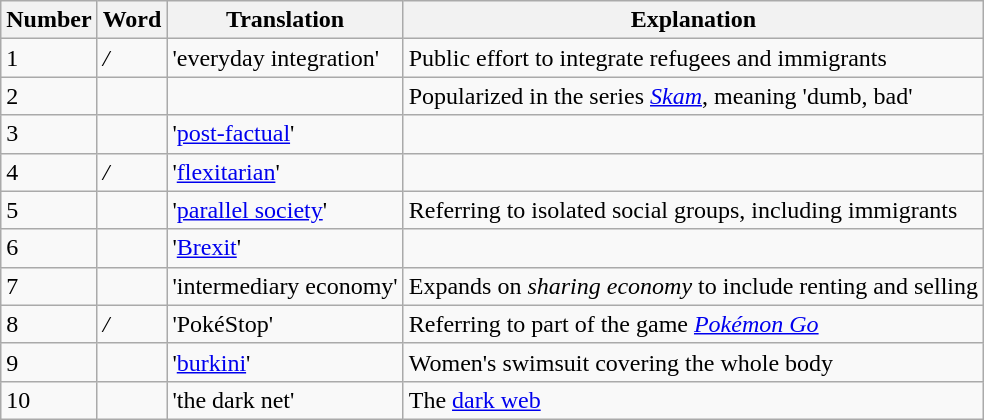<table class="wikitable">
<tr>
<th>Number</th>
<th>Word</th>
<th>Translation</th>
<th>Explanation</th>
</tr>
<tr>
<td>1</td>
<td><em>/</em></td>
<td>'everyday integration'</td>
<td>Public effort to integrate refugees and immigrants</td>
</tr>
<tr>
<td>2</td>
<td></td>
<td></td>
<td>Popularized in the series <em><a href='#'>Skam</a></em>, meaning 'dumb, bad'</td>
</tr>
<tr>
<td>3</td>
<td></td>
<td>'<a href='#'>post-factual</a>'</td>
<td></td>
</tr>
<tr>
<td>4</td>
<td><em>/</em></td>
<td>'<a href='#'>flexitarian</a>'</td>
<td></td>
</tr>
<tr>
<td>5</td>
<td></td>
<td>'<a href='#'>parallel society</a>'</td>
<td>Referring to isolated social groups, including immigrants</td>
</tr>
<tr>
<td>6</td>
<td></td>
<td>'<a href='#'>Brexit</a>'</td>
<td></td>
</tr>
<tr>
<td>7</td>
<td></td>
<td>'intermediary economy'</td>
<td>Expands on <em>sharing economy</em> to include renting and selling</td>
</tr>
<tr>
<td>8</td>
<td><em>/</em></td>
<td>'PokéStop'</td>
<td>Referring to part of the game <em><a href='#'>Pokémon Go</a></em></td>
</tr>
<tr>
<td>9</td>
<td></td>
<td>'<a href='#'>burkini</a>'</td>
<td>Women's swimsuit covering the whole body</td>
</tr>
<tr>
<td>10</td>
<td></td>
<td>'the dark net'</td>
<td>The <a href='#'>dark web</a></td>
</tr>
</table>
